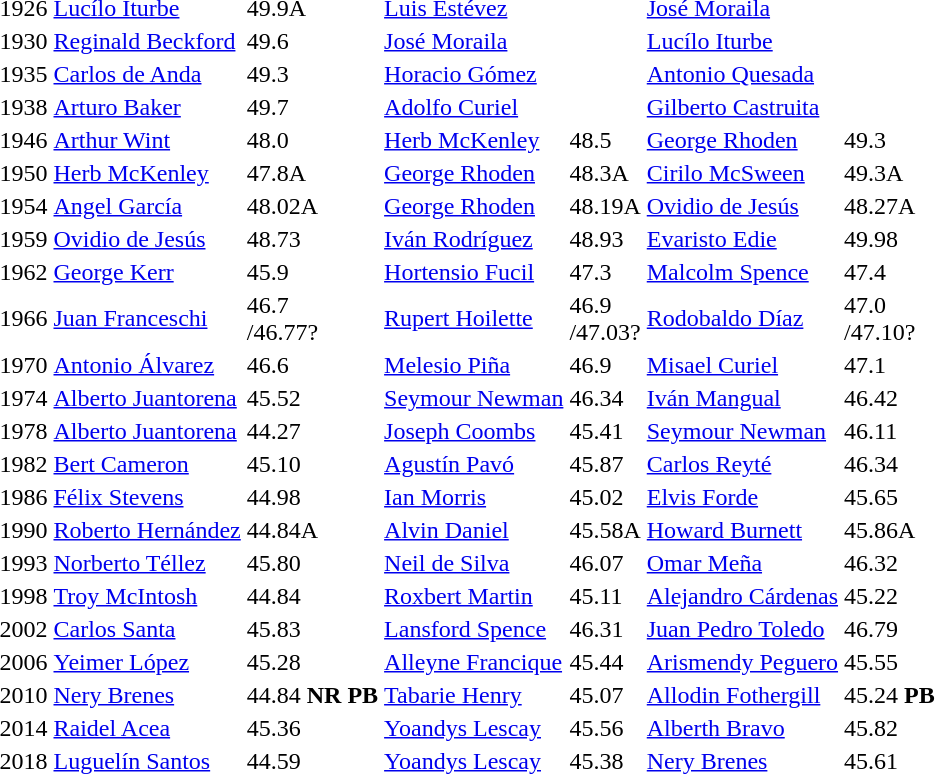<table>
<tr>
<td>1926</td>
<td><a href='#'>Lucílo Iturbe</a><br> </td>
<td>49.9A</td>
<td><a href='#'>Luis Estévez</a><br> </td>
<td></td>
<td><a href='#'>José Moraila</a><br> </td>
<td></td>
</tr>
<tr>
<td>1930</td>
<td><a href='#'>Reginald Beckford</a><br> </td>
<td>49.6</td>
<td><a href='#'>José Moraila</a><br> </td>
<td></td>
<td><a href='#'>Lucílo Iturbe</a><br> </td>
<td></td>
</tr>
<tr>
<td>1935</td>
<td><a href='#'>Carlos de Anda</a><br> </td>
<td>49.3</td>
<td><a href='#'>Horacio Gómez</a><br> </td>
<td></td>
<td><a href='#'>Antonio Quesada</a><br> </td>
<td></td>
</tr>
<tr>
<td>1938</td>
<td><a href='#'>Arturo Baker</a><br> </td>
<td>49.7</td>
<td><a href='#'>Adolfo Curiel</a><br> </td>
<td></td>
<td><a href='#'>Gilberto Castruita</a><br> </td>
<td></td>
</tr>
<tr>
<td>1946</td>
<td><a href='#'>Arthur Wint</a><br> </td>
<td>48.0</td>
<td><a href='#'>Herb McKenley</a><br> </td>
<td>48.5</td>
<td><a href='#'>George Rhoden</a><br> </td>
<td>49.3</td>
</tr>
<tr>
<td>1950</td>
<td><a href='#'>Herb McKenley</a><br> </td>
<td>47.8A</td>
<td><a href='#'>George Rhoden</a><br> </td>
<td>48.3A</td>
<td><a href='#'>Cirilo McSween</a><br> </td>
<td>49.3A</td>
</tr>
<tr>
<td>1954</td>
<td><a href='#'>Angel García</a><br> </td>
<td>48.02A</td>
<td><a href='#'>George Rhoden</a><br> </td>
<td>48.19A</td>
<td><a href='#'>Ovidio de Jesús</a><br> </td>
<td>48.27A</td>
</tr>
<tr>
<td>1959</td>
<td><a href='#'>Ovidio de Jesús</a><br> </td>
<td>48.73</td>
<td><a href='#'>Iván Rodríguez</a><br> </td>
<td>48.93</td>
<td><a href='#'>Evaristo Edie</a><br> </td>
<td>49.98</td>
</tr>
<tr>
<td>1962</td>
<td><a href='#'>George Kerr</a><br> </td>
<td>45.9</td>
<td><a href='#'>Hortensio Fucil</a><br> </td>
<td>47.3</td>
<td><a href='#'>Malcolm Spence</a><br> </td>
<td>47.4</td>
</tr>
<tr>
<td>1966</td>
<td><a href='#'>Juan Franceschi</a><br> </td>
<td>46.7<br>/46.77?</td>
<td><a href='#'>Rupert Hoilette</a><br> </td>
<td>46.9<br>/47.03?</td>
<td><a href='#'>Rodobaldo Díaz</a><br> </td>
<td>47.0<br>/47.10?</td>
</tr>
<tr>
<td>1970</td>
<td><a href='#'>Antonio Álvarez</a><br> </td>
<td>46.6</td>
<td><a href='#'>Melesio Piña</a><br> </td>
<td>46.9</td>
<td><a href='#'>Misael Curiel</a><br> </td>
<td>47.1</td>
</tr>
<tr>
<td>1974</td>
<td><a href='#'>Alberto Juantorena</a><br> </td>
<td>45.52</td>
<td><a href='#'>Seymour Newman</a><br> </td>
<td>46.34</td>
<td><a href='#'>Iván Mangual</a><br> </td>
<td>46.42</td>
</tr>
<tr>
<td>1978</td>
<td><a href='#'>Alberto Juantorena</a><br> </td>
<td>44.27</td>
<td><a href='#'>Joseph Coombs</a><br> </td>
<td>45.41</td>
<td><a href='#'>Seymour Newman</a><br> </td>
<td>46.11</td>
</tr>
<tr>
<td>1982</td>
<td><a href='#'>Bert Cameron</a><br> </td>
<td>45.10</td>
<td><a href='#'>Agustín Pavó</a><br> </td>
<td>45.87</td>
<td><a href='#'>Carlos Reyté</a><br> </td>
<td>46.34</td>
</tr>
<tr>
<td>1986</td>
<td><a href='#'>Félix Stevens</a><br> </td>
<td>44.98</td>
<td><a href='#'>Ian Morris</a><br> </td>
<td>45.02</td>
<td><a href='#'>Elvis Forde</a><br> </td>
<td>45.65</td>
</tr>
<tr>
<td>1990</td>
<td><a href='#'>Roberto Hernández</a><br> </td>
<td>44.84A</td>
<td><a href='#'>Alvin Daniel</a><br> </td>
<td>45.58A</td>
<td><a href='#'>Howard Burnett</a><br> </td>
<td>45.86A</td>
</tr>
<tr>
<td>1993</td>
<td><a href='#'>Norberto Téllez</a><br> </td>
<td>45.80</td>
<td><a href='#'>Neil de Silva</a><br> </td>
<td>46.07</td>
<td><a href='#'>Omar Meña</a><br> </td>
<td>46.32</td>
</tr>
<tr>
<td>1998</td>
<td><a href='#'>Troy McIntosh</a><br> </td>
<td>44.84</td>
<td><a href='#'>Roxbert Martin</a><br> </td>
<td>45.11</td>
<td><a href='#'>Alejandro Cárdenas</a><br> </td>
<td>45.22</td>
</tr>
<tr>
<td>2002</td>
<td><a href='#'>Carlos Santa</a><br> </td>
<td>45.83</td>
<td><a href='#'>Lansford Spence</a><br> </td>
<td>46.31</td>
<td><a href='#'>Juan Pedro Toledo</a><br> </td>
<td>46.79</td>
</tr>
<tr>
<td>2006</td>
<td><a href='#'>Yeimer López</a><br></td>
<td>45.28</td>
<td><a href='#'>Alleyne Francique</a><br></td>
<td>45.44</td>
<td><a href='#'>Arismendy Peguero</a><br></td>
<td>45.55</td>
</tr>
<tr>
<td>2010</td>
<td><a href='#'>Nery Brenes</a><br></td>
<td>44.84 <strong>NR</strong> <strong>PB</strong></td>
<td><a href='#'>Tabarie Henry</a><br></td>
<td>45.07</td>
<td><a href='#'>Allodin Fothergill</a><br></td>
<td>45.24 <strong>PB</strong></td>
</tr>
<tr>
<td>2014</td>
<td><a href='#'>Raidel Acea</a><br></td>
<td>45.36</td>
<td><a href='#'>Yoandys Lescay</a><br></td>
<td>45.56</td>
<td><a href='#'>Alberth Bravo</a><br></td>
<td>45.82</td>
</tr>
<tr>
<td>2018</td>
<td><a href='#'>Luguelín Santos</a><br></td>
<td>44.59 </td>
<td><a href='#'>Yoandys Lescay</a><br></td>
<td>45.38 </td>
<td><a href='#'>Nery Brenes</a><br></td>
<td>45.61</td>
</tr>
</table>
